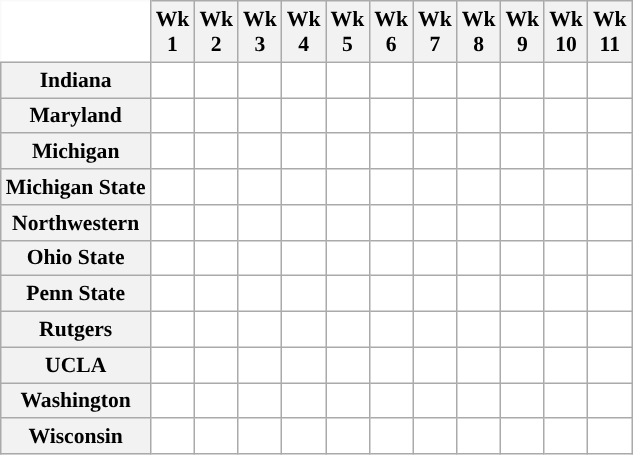<table class="wikitable" style="white-space:nowrap;font-size:90%;text-align:center;">
<tr>
<th style="background:white; border-top-style:hidden; border-left-style:hidden;"> </th>
<th>Wk<br> 1</th>
<th>Wk<br>2</th>
<th>Wk<br>3</th>
<th>Wk<br>4</th>
<th>Wk<br>5</th>
<th>Wk<br>6</th>
<th>Wk<br>7</th>
<th>Wk<br>8</th>
<th>Wk<br>9</th>
<th>Wk<br>10</th>
<th>Wk<br>11</th>
</tr>
<tr>
<th>Indiana</th>
<td style="background:#FFF;"></td>
<td style="background:#FFF;"></td>
<td style="background:#FFF;"></td>
<td style="background:#FFF;"></td>
<td style="background:#FFF;"></td>
<td style="background:#FFF;"></td>
<td style="background:#FFF;"></td>
<td style="background:#FFF;"></td>
<td style="background:#FFF;"></td>
<td style="background:#FFF;"></td>
<td style="background:#FFF;"></td>
</tr>
<tr>
<th>Maryland</th>
<td style="background:#FFF;"></td>
<td style="background:#FFF;"></td>
<td style="background:#FFF;"></td>
<td style="background:#FFF;"></td>
<td style="background:#FFF;"></td>
<td style="background:#FFF;"></td>
<td style="background:#FFF;"></td>
<td style="background:#FFF;"></td>
<td style="background:#FFF;"></td>
<td style="background:#FFF;"></td>
<td style="background:#FFF;"></td>
</tr>
<tr>
<th>Michigan</th>
<td style="background:#FFF;"></td>
<td style="background:#FFF;"></td>
<td style="background:#FFF;"></td>
<td style="background:#FFF;"></td>
<td style="background:#FFF;"></td>
<td style="background:#FFF;"></td>
<td style="background:#FFF;"></td>
<td style="background:#FFF;"></td>
<td style="background:#FFF;"></td>
<td style="background:#FFF;"></td>
<td style="background:#FFF;"></td>
</tr>
<tr>
<th>Michigan State</th>
<td style="background:#FFF;"></td>
<td style="background:#FFF;"></td>
<td style="background:#FFF;"></td>
<td style="background:#FFF;"></td>
<td style="background:#FFF;"></td>
<td style="background:#FFF;"></td>
<td style="background:#FFF;"></td>
<td style="background:#FFF;"></td>
<td style="background:#FFF;"></td>
<td style="background:#FFF;"></td>
<td style="background:#FFF;"></td>
</tr>
<tr>
<th>Northwestern</th>
<td style="background:#FFF;"></td>
<td style="background:#FFF;"></td>
<td style="background:#FFF;"></td>
<td style="background:#FFF;"></td>
<td style="background:#FFF;"></td>
<td style="background:#FFF;"></td>
<td style="background:#FFF;"></td>
<td style="background:#FFF;"></td>
<td style="background:#FFF;"></td>
<td style="background:#FFF;"></td>
<td style="background:#FFF;"></td>
</tr>
<tr>
<th>Ohio State</th>
<td style="background:#FFF;"></td>
<td style="background:#FFF;"></td>
<td style="background:#FFF;"></td>
<td style="background:#FFF;"></td>
<td style="background:#FFF;"></td>
<td style="background:#FFF;"></td>
<td style="background:#FFF;"></td>
<td style="background:#FFF;"></td>
<td style="background:#FFF;"></td>
<td style="background:#FFF;"></td>
<td style="background:#FFF;"></td>
</tr>
<tr>
<th>Penn State</th>
<td style="background:#FFF;"></td>
<td style="background:#FFF;"></td>
<td style="background:#FFF;"></td>
<td style="background:#FFF;"></td>
<td style="background:#FFF;"></td>
<td style="background:#FFF;"></td>
<td style="background:#FFF;"></td>
<td style="background:#FFF;"></td>
<td style="background:#FFF;"></td>
<td style="background:#FFF;"></td>
<td style="background:#FFF;"></td>
</tr>
<tr>
<th>Rutgers</th>
<td style="background:#FFF;"></td>
<td style="background:#FFF;"></td>
<td style="background:#FFF;"></td>
<td style="background:#FFF;"></td>
<td style="background:#FFF;"></td>
<td style="background:#FFF;"></td>
<td style="background:#FFF;"></td>
<td style="background:#FFF;"></td>
<td style="background:#FFF;"></td>
<td style="background:#FFF;"></td>
<td style="background:#FFF;"></td>
</tr>
<tr>
<th>UCLA</th>
<td style="background:#FFF;"></td>
<td style="background:#FFF;"></td>
<td style="background:#FFF;"></td>
<td style="background:#FFF;"></td>
<td style="background:#FFF;"></td>
<td style="background:#FFF;"></td>
<td style="background:#FFF;"></td>
<td style="background:#FFF;"></td>
<td style="background:#FFF;"></td>
<td style="background:#FFF;"></td>
<td style="background:#FFF;"></td>
</tr>
<tr>
<th>Washington</th>
<td style="background:#FFF;"></td>
<td style="background:#FFF;"></td>
<td style="background:#FFF;"></td>
<td style="background:#FFF;"></td>
<td style="background:#FFF;"></td>
<td style="background:#FFF;"></td>
<td style="background:#FFF;"></td>
<td style="background:#FFF;"></td>
<td style="background:#FFF;"></td>
<td style="background:#FFF;"></td>
<td style="background:#FFF;"></td>
</tr>
<tr>
<th>Wisconsin</th>
<td style="background:#FFF;"></td>
<td style="background:#FFF;"></td>
<td style="background:#FFF;"></td>
<td style="background:#FFF;"></td>
<td style="background:#FFF;"></td>
<td style="background:#FFF;"></td>
<td style="background:#FFF;"></td>
<td style="background:#FFF;"></td>
<td style="background:#FFF;"></td>
<td style="background:#FFF;"></td>
<td style="background:#FFF;"></td>
</tr>
</table>
